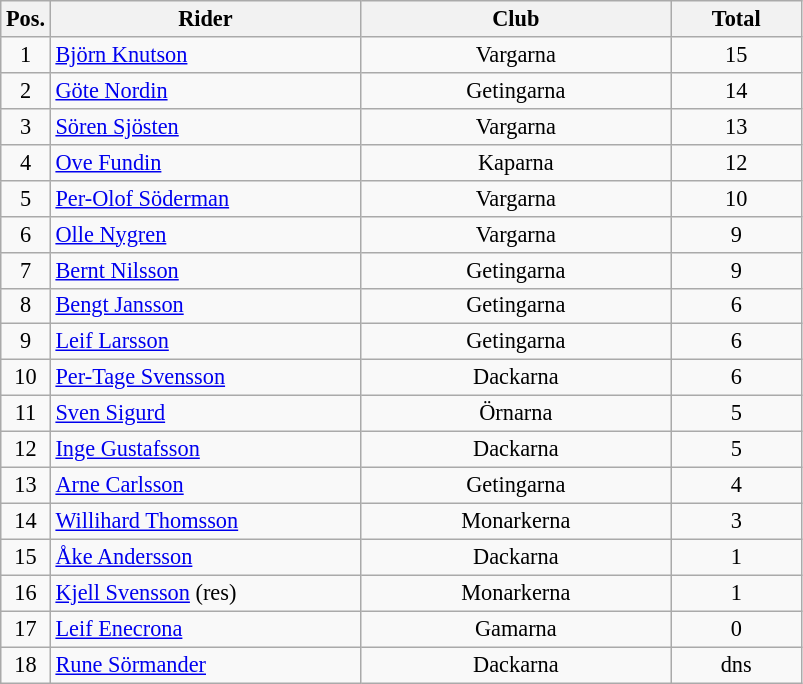<table class=wikitable style="font-size:93%;">
<tr>
<th width=25px>Pos.</th>
<th width=200px>Rider</th>
<th width=200px>Club</th>
<th width=80px>Total</th>
</tr>
<tr align=center>
<td>1</td>
<td align=left><a href='#'>Björn Knutson</a></td>
<td>Vargarna</td>
<td>15</td>
</tr>
<tr align=center>
<td>2</td>
<td align=left><a href='#'>Göte Nordin</a></td>
<td>Getingarna</td>
<td>14</td>
</tr>
<tr align=center>
<td>3</td>
<td align=left><a href='#'>Sören Sjösten</a></td>
<td>Vargarna</td>
<td>13</td>
</tr>
<tr align=center>
<td>4</td>
<td align=left><a href='#'>Ove Fundin</a></td>
<td>Kaparna</td>
<td>12</td>
</tr>
<tr align=center>
<td>5</td>
<td align=left><a href='#'>Per-Olof Söderman</a></td>
<td>Vargarna</td>
<td>10</td>
</tr>
<tr align=center>
<td>6</td>
<td align=left><a href='#'>Olle Nygren</a></td>
<td>Vargarna</td>
<td>9</td>
</tr>
<tr align=center>
<td>7</td>
<td align=left><a href='#'>Bernt Nilsson</a></td>
<td>Getingarna</td>
<td>9</td>
</tr>
<tr align=center>
<td>8</td>
<td align=left><a href='#'>Bengt Jansson</a></td>
<td>Getingarna</td>
<td>6</td>
</tr>
<tr align=center>
<td>9</td>
<td align=left><a href='#'>Leif Larsson</a></td>
<td>Getingarna</td>
<td>6</td>
</tr>
<tr align=center>
<td>10</td>
<td align=left><a href='#'>Per-Tage Svensson</a></td>
<td>Dackarna</td>
<td>6</td>
</tr>
<tr align=center>
<td>11</td>
<td align=left><a href='#'>Sven Sigurd</a></td>
<td>Örnarna</td>
<td>5</td>
</tr>
<tr align=center>
<td>12</td>
<td align=left><a href='#'>Inge Gustafsson</a></td>
<td>Dackarna</td>
<td>5</td>
</tr>
<tr align=center>
<td>13</td>
<td align=left><a href='#'>Arne Carlsson</a></td>
<td>Getingarna</td>
<td>4</td>
</tr>
<tr align=center>
<td>14</td>
<td align=left><a href='#'>Willihard Thomsson</a></td>
<td>Monarkerna</td>
<td>3</td>
</tr>
<tr align=center>
<td>15</td>
<td align=left><a href='#'>Åke Andersson</a></td>
<td>Dackarna</td>
<td>1</td>
</tr>
<tr align=center>
<td>16</td>
<td align=left><a href='#'>Kjell Svensson</a> (res)</td>
<td>Monarkerna</td>
<td>1</td>
</tr>
<tr align=center>
<td>17</td>
<td align=left><a href='#'>Leif Enecrona</a></td>
<td>Gamarna</td>
<td>0</td>
</tr>
<tr align=center>
<td>18</td>
<td align=left><a href='#'>Rune Sörmander</a></td>
<td>Dackarna</td>
<td>dns</td>
</tr>
</table>
